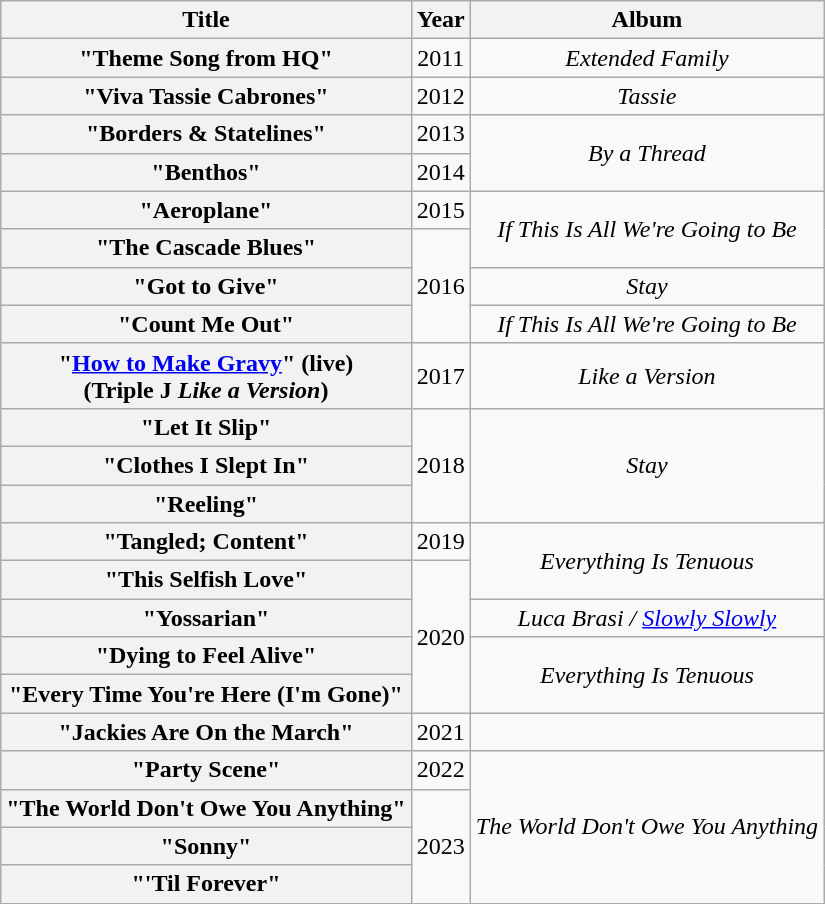<table class="wikitable plainrowheaders" style="text-align:center;">
<tr>
<th>Title</th>
<th>Year</th>
<th>Album</th>
</tr>
<tr>
<th scope="row">"Theme Song from HQ"</th>
<td>2011</td>
<td><em>Extended Family</em></td>
</tr>
<tr>
<th scope="row">"Viva Tassie Cabrones"</th>
<td>2012</td>
<td><em>Tassie</em></td>
</tr>
<tr>
<th scope="row">"Borders & Statelines"</th>
<td>2013</td>
<td rowspan="2"><em>By a Thread</em></td>
</tr>
<tr>
<th scope="row">"Benthos"</th>
<td>2014</td>
</tr>
<tr>
<th scope="row">"Aeroplane"</th>
<td>2015</td>
<td rowspan="2"><em>If This Is All We're Going to Be</em></td>
</tr>
<tr>
<th scope="row">"The Cascade Blues"</th>
<td rowspan="3">2016</td>
</tr>
<tr>
<th scope="row">"Got to Give"</th>
<td><em>Stay</em></td>
</tr>
<tr>
<th scope="row">"Count Me Out"</th>
<td><em>If This Is All We're Going to Be</em></td>
</tr>
<tr>
<th scope="row">"<a href='#'>How to Make Gravy</a>" (live)<br>(Triple J <em>Like a Version</em>)</th>
<td>2017</td>
<td><em>Like a Version</em></td>
</tr>
<tr>
<th scope="row">"Let It Slip"</th>
<td rowspan="3">2018</td>
<td rowspan="3"><em>Stay</em></td>
</tr>
<tr>
<th scope="row">"Clothes I Slept In"</th>
</tr>
<tr>
<th scope="row">"Reeling"</th>
</tr>
<tr>
<th scope="row">"Tangled; Content"</th>
<td>2019</td>
<td rowspan="2"><em>Everything Is Tenuous</em></td>
</tr>
<tr>
<th scope="row">"This Selfish Love"</th>
<td rowspan="4">2020</td>
</tr>
<tr>
<th scope="row">"Yossarian"</th>
<td><em>Luca Brasi / <a href='#'>Slowly Slowly</a></em></td>
</tr>
<tr>
<th scope="row">"Dying to Feel Alive"</th>
<td rowspan="2"><em>Everything Is Tenuous</em></td>
</tr>
<tr>
<th scope="row">"Every Time You're Here (I'm Gone)"</th>
</tr>
<tr>
<th scope="row">"Jackies Are On the March"</th>
<td>2021</td>
<td></td>
</tr>
<tr>
<th scope="row">"Party Scene"</th>
<td>2022</td>
<td rowspan="4"><em>The World Don't Owe You Anything</em></td>
</tr>
<tr>
<th scope="row">"The World Don't Owe You Anything"</th>
<td rowspan="3">2023</td>
</tr>
<tr>
<th scope="row">"Sonny"</th>
</tr>
<tr>
<th scope="row">"'Til Forever"</th>
</tr>
</table>
